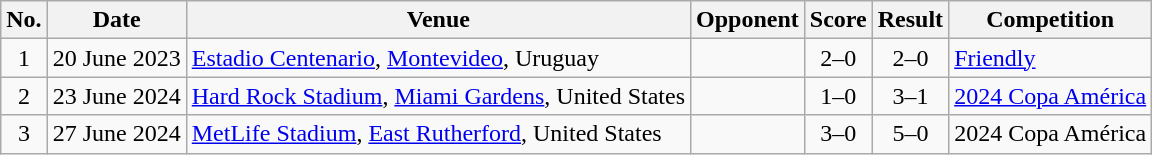<table class="wikitable sortable">
<tr>
<th scope="col">No.</th>
<th scope="col">Date</th>
<th scope="col">Venue</th>
<th scope="col">Opponent</th>
<th scope="col">Score</th>
<th scope="col">Result</th>
<th scope="col">Competition</th>
</tr>
<tr>
<td align="center">1</td>
<td>20 June 2023</td>
<td><a href='#'>Estadio Centenario</a>, <a href='#'>Montevideo</a>, Uruguay</td>
<td></td>
<td align="center">2–0</td>
<td align="center">2–0</td>
<td><a href='#'>Friendly</a></td>
</tr>
<tr>
<td align="center">2</td>
<td>23 June 2024</td>
<td><a href='#'>Hard Rock Stadium</a>, <a href='#'>Miami Gardens</a>, United States</td>
<td></td>
<td align="center">1–0</td>
<td align="center">3–1</td>
<td><a href='#'>2024 Copa América</a></td>
</tr>
<tr>
<td align="center">3</td>
<td>27 June 2024</td>
<td><a href='#'>MetLife Stadium</a>, <a href='#'>East Rutherford</a>, United States</td>
<td></td>
<td align="center">3–0</td>
<td align="center">5–0</td>
<td>2024 Copa América</td>
</tr>
</table>
